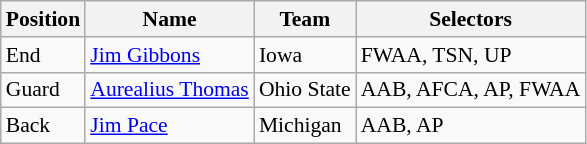<table class="wikitable" style="font-size: 90%">
<tr>
<th>Position</th>
<th>Name</th>
<th>Team</th>
<th>Selectors</th>
</tr>
<tr>
<td>End</td>
<td><a href='#'>Jim Gibbons</a></td>
<td>Iowa</td>
<td>FWAA, TSN, UP</td>
</tr>
<tr>
<td>Guard</td>
<td><a href='#'>Aurealius Thomas</a></td>
<td>Ohio State</td>
<td>AAB, AFCA, AP, FWAA</td>
</tr>
<tr>
<td>Back</td>
<td><a href='#'>Jim Pace</a></td>
<td>Michigan</td>
<td>AAB, AP</td>
</tr>
</table>
